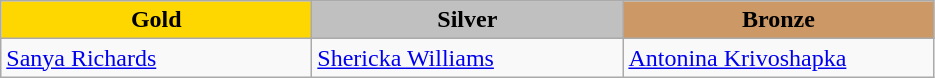<table class="wikitable" style="text-align:left">
<tr align="center">
<td width=200 bgcolor=gold><strong>Gold</strong></td>
<td width=200 bgcolor=silver><strong>Silver</strong></td>
<td width=200 bgcolor=CC9966><strong>Bronze</strong></td>
</tr>
<tr>
<td><a href='#'>Sanya Richards</a><br><em></em></td>
<td><a href='#'>Shericka Williams</a><br><em></em></td>
<td><a href='#'>Antonina Krivoshapka</a> <br><em></em></td>
</tr>
</table>
